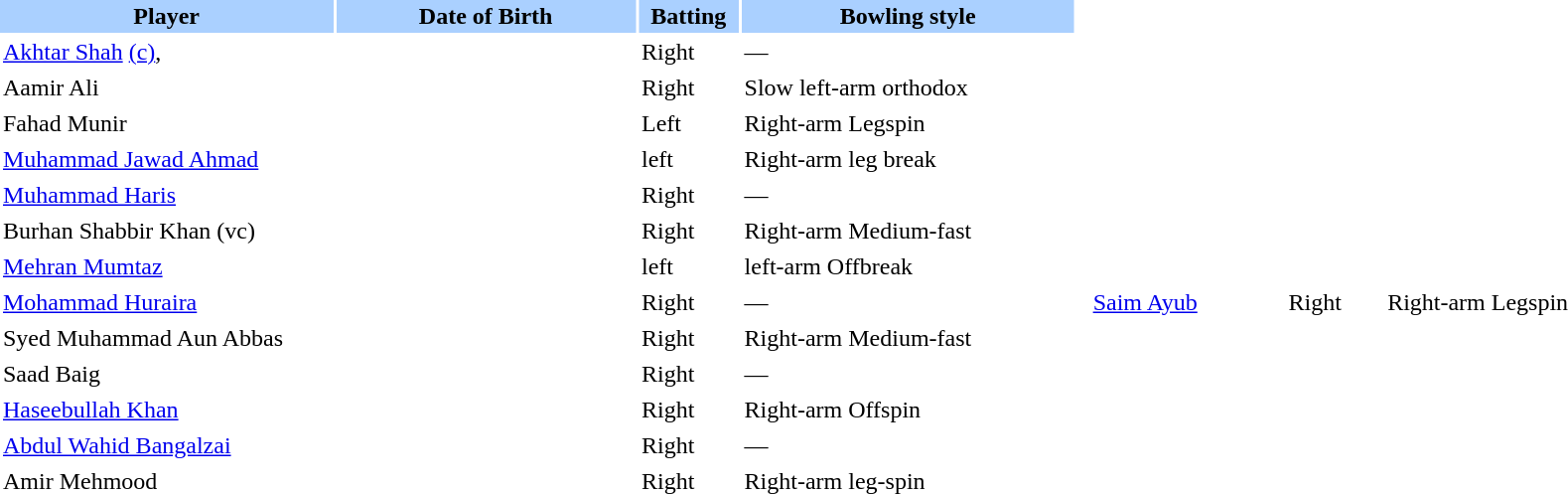<table border="0" cellspacing="2" cellpadding="2" style="width:90%;">
<tr style="background:#aad0ff;">
<th width=20%>Player</th>
<th width=18%>Date of Birth</th>
<th width=6%>Batting</th>
<th width=20%>Bowling style</th>
</tr>
<tr>
<td><a href='#'>Akhtar Shah</a> <a href='#'>(c)</a>,</td>
<td></td>
<td>Right</td>
<td>—</td>
</tr>
<tr>
<td>Aamir Ali</td>
<td></td>
<td>Right</td>
<td>Slow left-arm orthodox</td>
</tr>
<tr>
<td>Fahad Munir</td>
<td></td>
<td>Left</td>
<td>Right-arm Legspin</td>
</tr>
<tr>
<td><a href='#'>Muhammad Jawad Ahmad</a></td>
<td></td>
<td>left</td>
<td>Right-arm leg break</td>
</tr>
<tr>
<td><a href='#'>Muhammad Haris</a></td>
<td></td>
<td>Right</td>
<td>—</td>
</tr>
<tr>
<td>Burhan Shabbir Khan (vc)</td>
<td></td>
<td>Right</td>
<td>Right-arm Medium-fast</td>
</tr>
<tr>
<td><a href='#'>Mehran Mumtaz</a></td>
<td></td>
<td>left</td>
<td>left-arm Offbreak</td>
</tr>
<tr>
<td><a href='#'>Mohammad Huraira</a></td>
<td></td>
<td>Right</td>
<td>—</td>
<td></td>
<td><a href='#'>Saim Ayub</a></td>
<td></td>
<td>Right</td>
<td>Right-arm Legspin</td>
</tr>
<tr>
<td>Syed Muhammad Aun Abbas</td>
<td></td>
<td>Right</td>
<td>Right-arm Medium-fast</td>
</tr>
<tr>
<td>Saad Baig</td>
<td></td>
<td>Right</td>
<td>—</td>
</tr>
<tr>
<td><a href='#'>Haseebullah Khan</a></td>
<td></td>
<td>Right</td>
<td>Right-arm Offspin</td>
</tr>
<tr>
<td><a href='#'>Abdul Wahid Bangalzai</a></td>
<td></td>
<td>Right</td>
<td>—</td>
</tr>
<tr>
<td>Amir Mehmood</td>
<td></td>
<td>Right</td>
<td>Right-arm leg-spin</td>
</tr>
</table>
